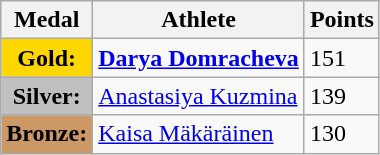<table class="wikitable">
<tr>
<th><strong>Medal</strong></th>
<th><strong>Athlete</strong></th>
<th><strong>Points</strong></th>
</tr>
<tr>
<td style="text-align:center;background-color:gold;"><strong>Gold:</strong></td>
<td> <strong><a href='#'>Darya Domracheva</a></strong></td>
<td>151</td>
</tr>
<tr>
<td style="text-align:center;background-color:silver;"><strong>Silver:</strong></td>
<td> <a href='#'>Anastasiya Kuzmina</a></td>
<td>139</td>
</tr>
<tr>
<td style="text-align:center;background-color:#CC9966;"><strong>Bronze:</strong></td>
<td> <a href='#'>Kaisa Mäkäräinen</a></td>
<td>130</td>
</tr>
</table>
